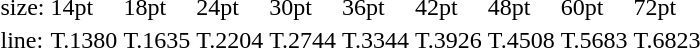<table style="margin-left:40px;">
<tr>
<td>size:</td>
<td>14pt</td>
<td>18pt</td>
<td>24pt</td>
<td>30pt</td>
<td>36pt</td>
<td>42pt</td>
<td>48pt</td>
<td>60pt</td>
<td>72pt</td>
</tr>
<tr>
<td>line:</td>
<td>T.1380</td>
<td>T.1635</td>
<td>T.2204</td>
<td>T.2744</td>
<td>T.3344</td>
<td>T.3926</td>
<td>T.4508</td>
<td>T.5683</td>
<td>T.6823</td>
</tr>
</table>
